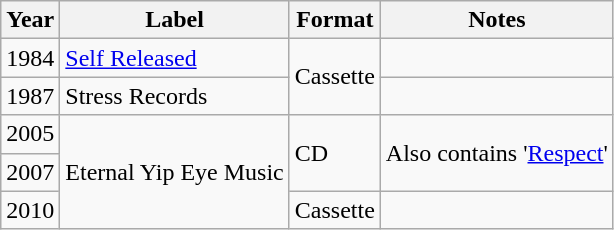<table class="wikitable">
<tr>
<th>Year</th>
<th>Label</th>
<th>Format</th>
<th>Notes</th>
</tr>
<tr>
<td>1984</td>
<td><a href='#'>Self Released</a></td>
<td rowspan="2">Cassette</td>
<td></td>
</tr>
<tr>
<td>1987</td>
<td>Stress Records</td>
<td></td>
</tr>
<tr>
<td>2005</td>
<td rowspan="3">Eternal Yip Eye Music</td>
<td rowspan="2">CD</td>
<td rowspan="2">Also contains '<a href='#'>Respect</a>'</td>
</tr>
<tr>
<td>2007</td>
</tr>
<tr>
<td>2010</td>
<td>Cassette</td>
<td></td>
</tr>
</table>
